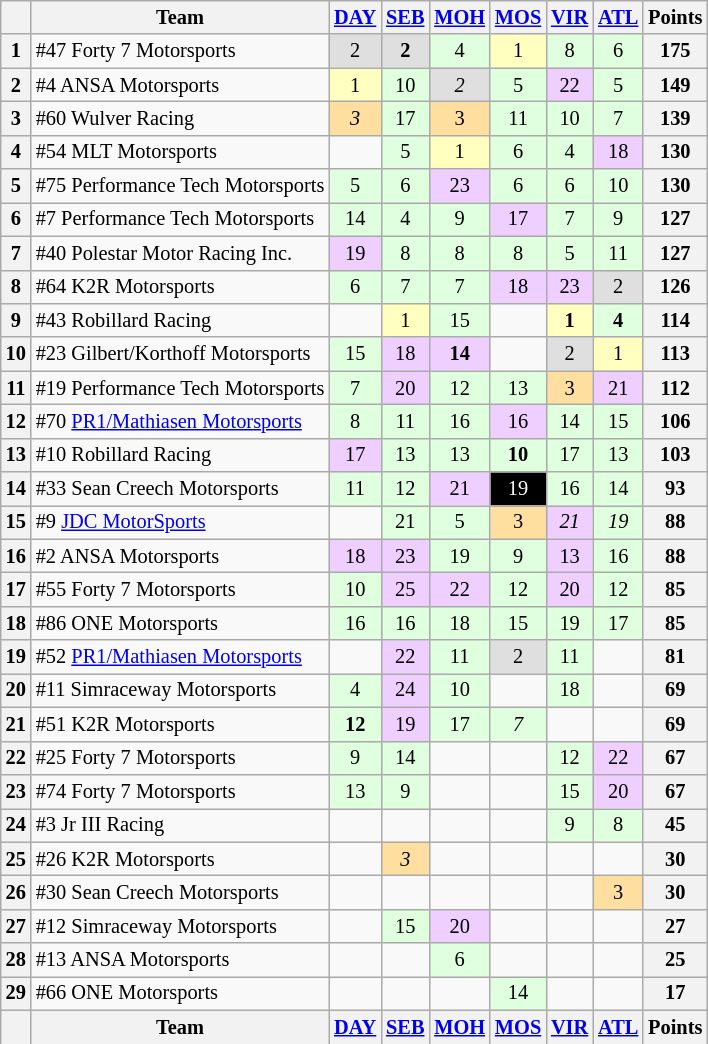<table class="wikitable" style="font-size: 85%; text-align:center;">
<tr>
<th></th>
<th>Team</th>
<th><a href='#'>DAY</a><br></th>
<th><a href='#'>SEB</a><br></th>
<th><a href='#'>MOH</a><br></th>
<th><a href='#'>MOS</a><br></th>
<th><a href='#'>VIR</a><br></th>
<th><a href='#'>ATL</a><br></th>
<th>Points</th>
</tr>
<tr>
<th>1</th>
<td align=left>#47 Forty 7 Motorsports</td>
<td style="background:#dfdfdf;">2</td>
<td style="background:#dfdfdf;"><strong>2</strong></td>
<td style="background:#dfffdf;">4</td>
<td style="background:#ffffbf;">1</td>
<td style="background:#dfffdf;">8</td>
<td style="background:#dfffdf;">6</td>
<th>175</th>
</tr>
<tr>
<th>2</th>
<td align=left>#4 ANSA Motorsports</td>
<td style="background:#ffffbf;">1</td>
<td style="background:#dfffdf;">10</td>
<td style="background:#dfdfdf;"><em>2</em></td>
<td style="background:#dfffdf;">5</td>
<td style="background:#efcfff;">22</td>
<td style="background:#dfffdf;">5</td>
<th>149</th>
</tr>
<tr>
<th>3</th>
<td align=left>#60 Wulver Racing</td>
<td style="background:#ffdf9f;"><em>3</em></td>
<td style="background:#dfffdf;">17</td>
<td style="background:#ffdf9f;">3</td>
<td style="background:#dfffdf;">11</td>
<td style="background:#dfffdf;">10</td>
<td style="background:#dfffdf;">7</td>
<th>139</th>
</tr>
<tr>
<th>4</th>
<td align=left>#54 MLT Motorsports</td>
<td></td>
<td style="background:#dfffdf;">5</td>
<td style="background:#ffffbf;">1</td>
<td style="background:#dfffdf;">6</td>
<td style="background:#dfffdf;">4</td>
<td style="background:#efcfff;">18</td>
<th>130</th>
</tr>
<tr>
<th>5</th>
<td align=left>#75 Performance Tech Motorsports</td>
<td style="background:#dfffdf;">5</td>
<td style="background:#dfffdf;">6</td>
<td style="background:#efcfff;">23</td>
<td style="background:#dfffdf;">6</td>
<td style="background:#dfffdf;">6</td>
<td style="background:#dfffdf;">10</td>
<th>130</th>
</tr>
<tr>
<th>6</th>
<td align=left>#7 Performance Tech Motorsports</td>
<td style="background:#dfffdf;">14</td>
<td style="background:#dfffdf;">4</td>
<td style="background:#dfffdf;">9</td>
<td style="background:#efcfff;">17</td>
<td style="background:#dfffdf;">7</td>
<td style="background:#dfffdf;">9</td>
<th>127</th>
</tr>
<tr>
<th>7</th>
<td align=left>#40 Polestar Motor Racing Inc.</td>
<td style="background:#efcfff;">19</td>
<td style="background:#dfffdf;">8</td>
<td style="background:#dfffdf;">8</td>
<td style="background:#dfffdf;">8</td>
<td style="background:#dfffdf;">5</td>
<td style="background:#dfffdf;">11</td>
<th>127</th>
</tr>
<tr>
<th>8</th>
<td align=left>#64 K2R Motorsports</td>
<td style="background:#dfffdf;">6</td>
<td style="background:#dfffdf;">7</td>
<td style="background:#dfffdf;">7</td>
<td style="background:#efcfff;">18</td>
<td style="background:#efcfff;">23</td>
<td style="background:#dfdfdf;">2</td>
<th>126</th>
</tr>
<tr>
<th>9</th>
<td align=left>#43 Robillard Racing</td>
<td></td>
<td style="background:#ffffbf;">1</td>
<td style="background:#dfffdf;">15</td>
<td></td>
<td style="background:#ffffbf;"><strong>1</strong></td>
<td style="background:#dfffdf;"><strong>4</strong></td>
<th>114</th>
</tr>
<tr>
<th>10</th>
<td align=left>#23 Gilbert/Korthoff Motorsports</td>
<td style="background:#dfffdf;">15</td>
<td style="background:#efcfff;">18</td>
<td style="background:#efcfff;"><strong>14</strong></td>
<td></td>
<td style="background:#dfdfdf;">2</td>
<td style="background:#ffffbf;">1</td>
<th>113</th>
</tr>
<tr>
<th>11</th>
<td align=left>#19 Performance Tech Motorsports</td>
<td style="background:#dfffdf;">7</td>
<td style="background:#efcfff;">20</td>
<td style="background:#dfffdf;">12</td>
<td style="background:#dfffdf;">13</td>
<td style="background:#ffdf9f;">3</td>
<td style="background:#efcfff;">21</td>
<th>112</th>
</tr>
<tr>
<th>12</th>
<td align=left>#70 <a href='#'>PR1/Mathiasen Motorsports</a></td>
<td style="background:#dfffdf;">8</td>
<td style="background:#dfffdf;">11</td>
<td style="background:#dfffdf;">16</td>
<td style="background:#efcfff;">16</td>
<td style="background:#dfffdf;">14</td>
<td style="background:#dfffdf;">15</td>
<th>106</th>
</tr>
<tr>
<th>13</th>
<td align=left>#10 Robillard Racing</td>
<td style="background:#efcfff;">17</td>
<td style="background:#dfffdf;">13</td>
<td style="background:#dfffdf;">13</td>
<td style="background:#dfffdf;"><strong>10</strong></td>
<td style="background:#dfffdf;">17</td>
<td style="background:#dfffdf;">13</td>
<th>103</th>
</tr>
<tr>
<th>14</th>
<td align=left>#33 Sean Creech Motorsports</td>
<td style="background:#dfffdf;">11</td>
<td style="background:#dfffdf;">12</td>
<td style="background:#efcfff;">21</td>
<td style="background:#000000; color:#ffffff;">19</td>
<td style="background:#dfffdf;">16</td>
<td style="background:#dfffdf;">14</td>
<th>93</th>
</tr>
<tr>
<th>15</th>
<td align=left>#9 <a href='#'>JDC MotorSports</a></td>
<td></td>
<td style="background:#dfffdf;">21</td>
<td style="background:#dfffdf;">5</td>
<td style="background:#ffdf9f;">3</td>
<td style="background:#efcfff;"><em>21</em></td>
<td style="background:#dfffdf;"><em>19</em></td>
<th>88</th>
</tr>
<tr>
<th>16</th>
<td align=left>#2 ANSA Motorsports</td>
<td style="background:#efcfff;">18</td>
<td style="background:#efcfff;">23</td>
<td style="background:#dfffdf;">19</td>
<td style="background:#dfffdf;">9</td>
<td style="background:#efcfff;">13</td>
<td style="background:#dfffdf;">16</td>
<th>88</th>
</tr>
<tr>
<th>17</th>
<td align=left>#55 Forty 7 Motorsports</td>
<td style="background:#dfffdf;">10</td>
<td style="background:#efcfff;">25</td>
<td style="background:#efcfff;">22</td>
<td style="background:#dfffdf;">12</td>
<td style="background:#efcfff;">20</td>
<td style="background:#dfffdf;">12</td>
<th>85</th>
</tr>
<tr>
<th>18</th>
<td align=left>#86 ONE Motorsports</td>
<td style="background:#dfffdf;">16</td>
<td style="background:#dfffdf;">16</td>
<td style="background:#dfffdf;">18</td>
<td style="background:#dfffdf;">15</td>
<td style="background:#dfffdf;">19</td>
<td style="background:#dfffdf;">17</td>
<th>85</th>
</tr>
<tr>
<th>19</th>
<td align=left>#52 <a href='#'>PR1/Mathiasen Motorsports</a></td>
<td></td>
<td style="background:#efcfff;">22</td>
<td style="background:#dfffdf;">11</td>
<td style="background:#dfdfdf;">2</td>
<td style="background:#dfffdf;">11</td>
<td></td>
<th>81</th>
</tr>
<tr>
<th>20</th>
<td align=left>#11 Simraceway Motorsports</td>
<td style="background:#dfffdf;">4</td>
<td style="background:#efcfff;">24</td>
<td style="background:#dfffdf;">10</td>
<td></td>
<td style="background:#dfffdf;">18</td>
<td></td>
<th>69</th>
</tr>
<tr>
<th>21</th>
<td align=left>#51 K2R Motorsports</td>
<td style="background:#dfffdf;"><strong>12</strong></td>
<td style="background:#efcfff;">19</td>
<td style="background:#dfffdf;">17</td>
<td style="background:#dfffdf;"><em>7</em></td>
<td></td>
<td></td>
<th>69</th>
</tr>
<tr>
<th>22</th>
<td align=left>#25 Forty 7 Motorsports</td>
<td style="background:#dfffdf;">9</td>
<td style="background:#dfffdf;">14</td>
<td></td>
<td></td>
<td style="background:#dfffdf;">12</td>
<td style="background:#efcfff;">22</td>
<th>67</th>
</tr>
<tr>
<th>23</th>
<td align=left>#74 Forty 7 Motorsports</td>
<td style="background:#dfffdf;">13</td>
<td style="background:#dfffdf;">9</td>
<td></td>
<td></td>
<td style="background:#dfffdf;">15</td>
<td style="background:#efcfff;">20</td>
<th>67</th>
</tr>
<tr>
<th>24</th>
<td align=left>#3 Jr III Racing</td>
<td></td>
<td></td>
<td></td>
<td></td>
<td style="background:#dfffdf;">9</td>
<td style="background:#dfffdf;">8</td>
<th>45</th>
</tr>
<tr>
<th>25</th>
<td align=left>#26 K2R Motorsports</td>
<td></td>
<td style="background:#ffdf9f;"><em>3</em></td>
<td></td>
<td></td>
<td></td>
<td></td>
<th>30</th>
</tr>
<tr>
<th>26</th>
<td align=left>#30 Sean Creech Motorsports</td>
<td></td>
<td></td>
<td></td>
<td></td>
<td></td>
<td style="background:#ffdf9f;">3</td>
<th>30</th>
</tr>
<tr>
<th>27</th>
<td align=left>#12 Simraceway Motorsports</td>
<td></td>
<td style="background:#dfffdf;">15</td>
<td style="background:#efcfff;">20</td>
<td></td>
<td></td>
<td></td>
<th>27</th>
</tr>
<tr>
<th>28</th>
<td align=left>#13 ANSA Motorsports</td>
<td></td>
<td></td>
<td style="background:#dfffdf;">6</td>
<td></td>
<td></td>
<td></td>
<th>25</th>
</tr>
<tr>
<th>29</th>
<td align=left>#66 ONE Motorsports</td>
<td></td>
<td></td>
<td></td>
<td style="background:#dfffdf;">14</td>
<td></td>
<td></td>
<th>17</th>
</tr>
<tr>
<th></th>
<th>Team</th>
<th><a href='#'>DAY</a><br></th>
<th><a href='#'>SEB</a><br></th>
<th><a href='#'>MOH</a><br></th>
<th><a href='#'>MOS</a><br></th>
<th><a href='#'>VIR</a><br></th>
<th><a href='#'>ATL</a><br></th>
<th>Points</th>
</tr>
</table>
